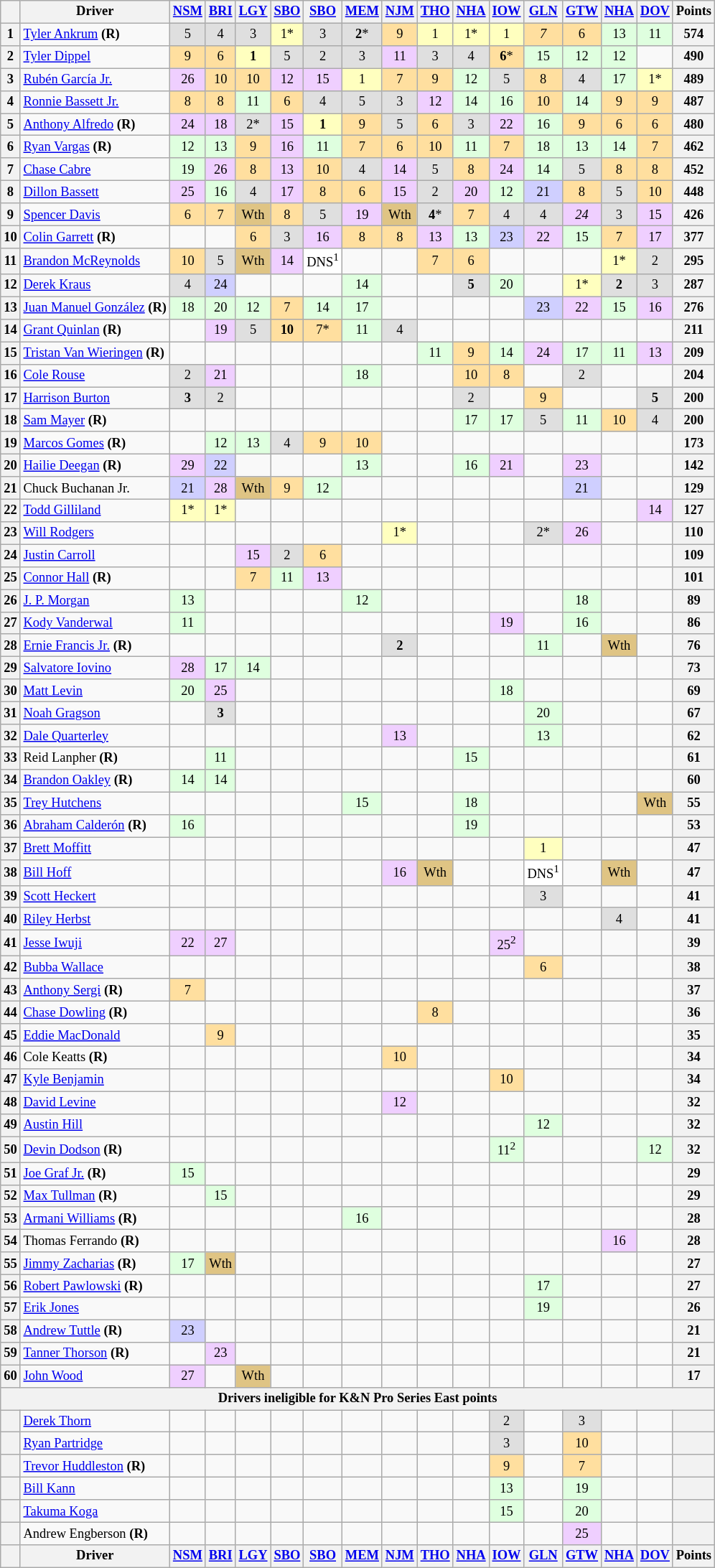<table class="wikitable" style="font-size:77%; text-align:center;">
<tr>
<th></th>
<th>Driver</th>
<th><a href='#'>NSM</a></th>
<th><a href='#'>BRI</a></th>
<th><a href='#'>LGY</a></th>
<th><a href='#'>SBO</a></th>
<th><a href='#'>SBO</a></th>
<th><a href='#'>MEM</a></th>
<th><a href='#'>NJM</a></th>
<th><a href='#'>THO</a></th>
<th><a href='#'>NHA</a></th>
<th><a href='#'>IOW</a></th>
<th><a href='#'>GLN</a></th>
<th><a href='#'>GTW</a></th>
<th><a href='#'>NHA</a></th>
<th><a href='#'>DOV</a></th>
<th>Points</th>
</tr>
<tr>
<th>1</th>
<td align=left><a href='#'>Tyler Ankrum</a> <strong>(R)</strong></td>
<td style="background:#DFDFDF;">5</td>
<td style="background:#DFDFDF;">4</td>
<td style="background:#DFDFDF;">3</td>
<td style="background:#FFFFBF;">1*</td>
<td style="background:#DFDFDF;">3</td>
<td style="background:#DFDFDF;"><strong>2</strong>*</td>
<td style="background:#FFDF9F;">9</td>
<td style="background:#FFFFBF;">1</td>
<td style="background:#FFFFBF;">1*</td>
<td style="background:#FFFFBF;">1</td>
<td style="background:#FFDF9F;"><em>7</em></td>
<td style="background:#FFDF9F;">6</td>
<td style="background:#DFFFDF;">13</td>
<td style="background:#DFFFDF;">11</td>
<th>574</th>
</tr>
<tr>
<th>2</th>
<td align=left><a href='#'>Tyler Dippel</a></td>
<td style="background:#FFDF9F;">9</td>
<td style="background:#FFDF9F;">6</td>
<td style="background:#FFFFBF;"><strong>1</strong></td>
<td style="background:#DFDFDF;">5</td>
<td style="background:#DFDFDF;">2</td>
<td style="background:#DFDFDF;">3</td>
<td style="background:#EFCFFF;">11</td>
<td style="background:#DFDFDF;">3</td>
<td style="background:#DFDFDF;">4</td>
<td style="background:#FFDF9F;"><strong>6</strong>*</td>
<td style="background:#DFFFDF;">15</td>
<td style="background:#DFFFDF;">12</td>
<td style="background:#DFFFDF;">12</td>
<td></td>
<th>490</th>
</tr>
<tr>
<th>3</th>
<td align=left><a href='#'>Rubén García Jr.</a></td>
<td style="background:#EFCFFF;">26</td>
<td style="background:#FFDF9F;">10</td>
<td style="background:#FFDF9F;">10</td>
<td style="background:#EFCFFF;">12</td>
<td style="background:#EFCFFF;">15</td>
<td style="background:#FFFFBF;">1</td>
<td style="background:#FFDF9F;">7</td>
<td style="background:#FFDF9F;">9</td>
<td style="background:#DFFFDF;">12</td>
<td style="background:#DFDFDF;">5</td>
<td style="background:#FFDF9F;">8</td>
<td style="background:#DFDFDF;">4</td>
<td style="background:#DFFFDF;">17</td>
<td style="background:#FFFFBF;">1*</td>
<th>489</th>
</tr>
<tr>
<th>4</th>
<td align=left><a href='#'>Ronnie Bassett Jr.</a></td>
<td style="background:#FFDF9F;">8</td>
<td style="background:#FFDF9F;">8</td>
<td style="background:#DFFFDF;">11</td>
<td style="background:#FFDF9F;">6</td>
<td style="background:#DFDFDF;">4</td>
<td style="background:#DFDFDF;">5</td>
<td style="background:#DFDFDF;">3</td>
<td style="background:#EFCFFF;">12</td>
<td style="background:#DFFFDF;">14</td>
<td style="background:#DFFFDF;">16</td>
<td style="background:#FFDF9F;">10</td>
<td style="background:#DFFFDF;">14</td>
<td style="background:#FFDF9F;">9</td>
<td style="background:#FFDF9F;">9</td>
<th>487</th>
</tr>
<tr>
<th>5</th>
<td align=left><a href='#'>Anthony Alfredo</a> <strong>(R)</strong></td>
<td style="background:#EFCFFF;">24</td>
<td style="background:#EFCFFF;">18</td>
<td style="background:#DFDFDF;">2*</td>
<td style="background:#EFCFFF;">15</td>
<td style="background:#FFFFBF;"><strong>1</strong></td>
<td style="background:#FFDF9F;">9</td>
<td style="background:#DFDFDF;">5</td>
<td style="background:#FFDF9F;">6</td>
<td style="background:#DFDFDF;">3</td>
<td style="background:#EFCFFF;">22</td>
<td style="background:#DFFFDF;">16</td>
<td style="background:#FFDF9F;">9</td>
<td style="background:#FFDF9F;">6</td>
<td style="background:#FFDF9F;">6</td>
<th>480</th>
</tr>
<tr>
<th>6</th>
<td align=left><a href='#'>Ryan Vargas</a> <strong>(R)</strong></td>
<td style="background:#DFFFDF;">12</td>
<td style="background:#DFFFDF;">13</td>
<td style="background:#FFDF9F;">9</td>
<td style="background:#EFCFFF;">16</td>
<td style="background:#DFFFDF;">11</td>
<td style="background:#FFDF9F;">7</td>
<td style="background:#FFDF9F;">6</td>
<td style="background:#FFDF9F;">10</td>
<td style="background:#DFFFDF;">11</td>
<td style="background:#FFDF9F;">7</td>
<td style="background:#DFFFDF;">18</td>
<td style="background:#DFFFDF;">13</td>
<td style="background:#DFFFDF;">14</td>
<td style="background:#FFDF9F;">7</td>
<th>462</th>
</tr>
<tr>
<th>7</th>
<td align=left><a href='#'>Chase Cabre</a></td>
<td style="background:#DFFFDF;">19</td>
<td style="background:#EFCFFF;">26</td>
<td style="background:#FFDF9F;">8</td>
<td style="background:#EFCFFF;">13</td>
<td style="background:#FFDF9F;">10</td>
<td style="background:#DFDFDF;">4</td>
<td style="background:#EFCFFF;">14</td>
<td style="background:#DFDFDF;">5</td>
<td style="background:#FFDF9F;">8</td>
<td style="background:#EFCFFF;">24</td>
<td style="background:#DFFFDF;">14</td>
<td style="background:#DFDFDF;">5</td>
<td style="background:#FFDF9F;">8</td>
<td style="background:#FFDF9F;">8</td>
<th>452</th>
</tr>
<tr>
<th>8</th>
<td align=left><a href='#'>Dillon Bassett</a></td>
<td style="background:#EFCFFF;">25</td>
<td style="background:#DFFFDF;">16</td>
<td style="background:#DFDFDF;">4</td>
<td style="background:#EFCFFF;">17</td>
<td style="background:#FFDF9F;">8</td>
<td style="background:#FFDF9F;">6</td>
<td style="background:#EFCFFF;">15</td>
<td style="background:#DFDFDF;">2</td>
<td style="background:#EFCFFF;">20</td>
<td style="background:#DFFFDF;">12</td>
<td style="background:#CFCFFF;">21</td>
<td style="background:#FFDF9F;">8</td>
<td style="background:#DFDFDF;">5</td>
<td style="background:#FFDF9F;">10</td>
<th>448</th>
</tr>
<tr>
<th>9</th>
<td align=left><a href='#'>Spencer Davis</a></td>
<td style="background:#FFDF9F;">6</td>
<td style="background:#FFDF9F;">7</td>
<td style="background:#DFC484;">Wth</td>
<td style="background:#FFDF9F;">8</td>
<td style="background:#DFDFDF;">5</td>
<td style="background:#EFCFFF;">19</td>
<td style="background:#DFC484;">Wth</td>
<td style="background:#DFDFDF;"><strong>4</strong>*</td>
<td style="background:#FFDF9F;">7</td>
<td style="background:#DFDFDF;">4</td>
<td style="background:#DFDFDF;">4</td>
<td style="background:#EFCFFF;"><em>24</em></td>
<td style="background:#DFDFDF;">3</td>
<td style="background:#EFCFFF;">15</td>
<th>426</th>
</tr>
<tr>
<th>10</th>
<td align=left><a href='#'>Colin Garrett</a> <strong>(R)</strong></td>
<td></td>
<td></td>
<td style="background:#FFDF9F;">6</td>
<td style="background:#DFDFDF;">3</td>
<td style="background:#EFCFFF;">16</td>
<td style="background:#FFDF9F;">8</td>
<td style="background:#FFDF9F;">8</td>
<td style="background:#EFCFFF;">13</td>
<td style="background:#DFFFDF;">13</td>
<td style="background:#CFCFFF;">23</td>
<td style="background:#EFCFFF;">22</td>
<td style="background:#DFFFDF;">15</td>
<td style="background:#FFDF9F;">7</td>
<td style="background:#EFCFFF;">17</td>
<th>377</th>
</tr>
<tr>
<th>11</th>
<td align=left><a href='#'>Brandon McReynolds</a></td>
<td style="background:#FFDF9F;">10</td>
<td style="background:#DFDFDF;">5</td>
<td style="background:#DFC484;">Wth</td>
<td style="background:#EFCFFF;">14</td>
<td style="background:#FFFFFF;">DNS<sup>1</sup></td>
<td></td>
<td></td>
<td style="background:#FFDF9F;">7</td>
<td style="background:#FFDF9F;">6</td>
<td></td>
<td></td>
<td></td>
<td style="background:#FFFFBF;">1*</td>
<td style="background:#DFDFDF;">2</td>
<th>295</th>
</tr>
<tr>
<th>12</th>
<td align=left><a href='#'>Derek Kraus</a></td>
<td style="background:#DFDFDF;">4</td>
<td style="background:#CFCFFF;">24</td>
<td></td>
<td></td>
<td></td>
<td style="background:#DFFFDF;">14</td>
<td></td>
<td></td>
<td style="background:#DFDFDF;"><strong>5</strong></td>
<td style="background:#DFFFDF;">20</td>
<td></td>
<td style="background:#FFFFBF;">1*</td>
<td style="background:#DFDFDF;"><strong>2</strong></td>
<td style="background:#DFDFDF;">3</td>
<th>287</th>
</tr>
<tr>
<th>13</th>
<td align=left nowrap><a href='#'>Juan Manuel González</a> <strong>(R)</strong></td>
<td style="background:#DFFFDF;">18</td>
<td style="background:#DFFFDF;">20</td>
<td style="background:#DFFFDF;">12</td>
<td style="background:#FFDF9F;">7</td>
<td style="background:#DFFFDF;">14</td>
<td style="background:#DFFFDF;">17</td>
<td></td>
<td></td>
<td></td>
<td></td>
<td style="background:#CFCFFF;">23</td>
<td style="background:#EFCFFF;">22</td>
<td style="background:#DFFFDF;">15</td>
<td style="background:#EFCFFF;">16</td>
<th>276</th>
</tr>
<tr>
<th>14</th>
<td align=left><a href='#'>Grant Quinlan</a> <strong>(R)</strong></td>
<td></td>
<td style="background:#EFCFFF;">19</td>
<td style="background:#DFDFDF;">5</td>
<td style="background:#FFDF9F;"><strong>10</strong></td>
<td style="background:#FFDF9F;">7*</td>
<td style="background:#DFFFDF;">11</td>
<td style="background:#DFDFDF;">4</td>
<td></td>
<td></td>
<td></td>
<td></td>
<td></td>
<td></td>
<td></td>
<th>211</th>
</tr>
<tr>
<th>15</th>
<td align=left><a href='#'>Tristan Van Wieringen</a> <strong>(R)</strong></td>
<td></td>
<td></td>
<td></td>
<td></td>
<td></td>
<td></td>
<td></td>
<td style="background:#DFFFDF;">11</td>
<td style="background:#FFDF9F;">9</td>
<td style="background:#DFFFDF;">14</td>
<td style="background:#EFCFFF;">24</td>
<td style="background:#DFFFDF;">17</td>
<td style="background:#DFFFDF;">11</td>
<td style="background:#EFCFFF;">13</td>
<th>209</th>
</tr>
<tr>
<th>16</th>
<td align=left><a href='#'>Cole Rouse</a></td>
<td style="background:#DFDFDF;">2</td>
<td style="background:#EFCFFF;">21</td>
<td></td>
<td></td>
<td></td>
<td style="background:#DFFFDF;">18</td>
<td></td>
<td></td>
<td style="background:#FFDF9F;">10</td>
<td style="background:#FFDF9F;">8</td>
<td></td>
<td style="background:#DFDFDF;">2</td>
<td></td>
<td></td>
<th>204</th>
</tr>
<tr>
<th>17</th>
<td align=left><a href='#'>Harrison Burton</a></td>
<td style="background:#DFDFDF;"><strong>3</strong></td>
<td style="background:#DFDFDF;">2</td>
<td></td>
<td></td>
<td></td>
<td></td>
<td></td>
<td></td>
<td style="background:#DFDFDF;">2</td>
<td></td>
<td style="background:#FFDF9F;">9</td>
<td></td>
<td></td>
<td style="background:#DFDFDF;"><strong>5</strong></td>
<th>200</th>
</tr>
<tr>
<th>18</th>
<td align=left><a href='#'>Sam Mayer</a> <strong>(R)</strong></td>
<td></td>
<td></td>
<td></td>
<td></td>
<td></td>
<td></td>
<td></td>
<td></td>
<td style="background:#DFFFDF;">17</td>
<td style="background:#DFFFDF;">17</td>
<td style="background:#DFDFDF;">5</td>
<td style="background:#DFFFDF;">11</td>
<td style="background:#FFDF9F;">10</td>
<td style="background:#DFDFDF;">4</td>
<th>200</th>
</tr>
<tr>
<th>19</th>
<td align=left><a href='#'>Marcos Gomes</a> <strong>(R)</strong></td>
<td></td>
<td style="background:#DFFFDF;">12</td>
<td style="background:#DFFFDF;">13</td>
<td style="background:#DFDFDF;">4</td>
<td style="background:#FFDF9F;">9</td>
<td style="background:#FFDF9F;">10</td>
<td></td>
<td></td>
<td></td>
<td></td>
<td></td>
<td></td>
<td></td>
<td></td>
<th>173</th>
</tr>
<tr>
<th>20</th>
<td align=left><a href='#'>Hailie Deegan</a> <strong>(R)</strong></td>
<td style="background:#EFCFFF;">29</td>
<td style="background:#CFCFFF;">22</td>
<td></td>
<td></td>
<td></td>
<td style="background:#DFFFDF;">13</td>
<td></td>
<td></td>
<td style="background:#DFFFDF;">16</td>
<td style="background:#EFCFFF;">21</td>
<td></td>
<td style="background:#EFCFFF;">23</td>
<td></td>
<td></td>
<th>142</th>
</tr>
<tr>
<th>21</th>
<td align=left>Chuck Buchanan Jr.</td>
<td style="background:#CFCFFF;">21</td>
<td style="background:#EFCFFF;">28</td>
<td style="background:#DFC484;">Wth</td>
<td style="background:#FFDF9F;">9</td>
<td style="background:#DFFFDF;">12</td>
<td></td>
<td></td>
<td></td>
<td></td>
<td></td>
<td></td>
<td style="background:#CFCFFF;">21</td>
<td></td>
<td></td>
<th>129</th>
</tr>
<tr>
<th>22</th>
<td align=left><a href='#'>Todd Gilliland</a></td>
<td style="background:#FFFFBF;">1*</td>
<td style="background:#FFFFBF;">1*</td>
<td></td>
<td></td>
<td></td>
<td></td>
<td></td>
<td></td>
<td></td>
<td></td>
<td></td>
<td></td>
<td></td>
<td style="background:#EFCFFF;">14</td>
<th>127</th>
</tr>
<tr>
<th>23</th>
<td align=left><a href='#'>Will Rodgers</a></td>
<td></td>
<td></td>
<td></td>
<td></td>
<td></td>
<td></td>
<td style="background:#FFFFBF;">1*</td>
<td></td>
<td></td>
<td></td>
<td style="background:#DFDFDF;">2*</td>
<td style="background:#EFCFFF;">26</td>
<td></td>
<td></td>
<th>110</th>
</tr>
<tr>
<th>24</th>
<td align=left><a href='#'>Justin Carroll</a></td>
<td></td>
<td></td>
<td style="background:#EFCFFF;">15</td>
<td style="background:#DFDFDF;">2</td>
<td style="background:#FFDF9F;">6</td>
<td></td>
<td></td>
<td></td>
<td></td>
<td></td>
<td></td>
<td></td>
<td></td>
<td></td>
<th>109</th>
</tr>
<tr>
<th>25</th>
<td align=left><a href='#'>Connor Hall</a> <strong>(R)</strong></td>
<td></td>
<td></td>
<td style="background:#FFDF9F;">7</td>
<td style="background:#DFFFDF;">11</td>
<td style="background:#EFCFFF;">13</td>
<td></td>
<td></td>
<td></td>
<td></td>
<td></td>
<td></td>
<td></td>
<td></td>
<td></td>
<th>101</th>
</tr>
<tr>
<th>26</th>
<td align=left><a href='#'>J. P. Morgan</a></td>
<td style="background:#DFFFDF;">13</td>
<td></td>
<td></td>
<td></td>
<td></td>
<td style="background:#DFFFDF;">12</td>
<td></td>
<td></td>
<td></td>
<td></td>
<td></td>
<td style="background:#DFFFDF;">18</td>
<td></td>
<td></td>
<th>89</th>
</tr>
<tr>
<th>27</th>
<td align=left><a href='#'>Kody Vanderwal</a></td>
<td style="background:#DFFFDF;">11</td>
<td></td>
<td></td>
<td></td>
<td></td>
<td></td>
<td></td>
<td></td>
<td></td>
<td style="background:#EFCFFF;">19</td>
<td></td>
<td style="background:#DFFFDF;">16</td>
<td></td>
<td></td>
<th>86</th>
</tr>
<tr>
<th>28</th>
<td align=left><a href='#'>Ernie Francis Jr.</a> <strong>(R)</strong></td>
<td></td>
<td></td>
<td></td>
<td></td>
<td></td>
<td></td>
<td style="background:#DFDFDF;"><strong>2</strong></td>
<td></td>
<td></td>
<td></td>
<td style="background:#DFFFDF;">11</td>
<td></td>
<td style="background:#DFC484;">Wth</td>
<td></td>
<th>76</th>
</tr>
<tr>
<th>29</th>
<td align=left><a href='#'>Salvatore Iovino</a></td>
<td style="background:#EFCFFF;">28</td>
<td style="background:#DFFFDF;">17</td>
<td style="background:#DFFFDF;">14</td>
<td></td>
<td></td>
<td></td>
<td></td>
<td></td>
<td></td>
<td></td>
<td></td>
<td></td>
<td></td>
<td></td>
<th>73</th>
</tr>
<tr>
<th>30</th>
<td align=left><a href='#'>Matt Levin</a></td>
<td style="background:#DFFFDF;">20</td>
<td style="background:#EFCFFF;">25</td>
<td></td>
<td></td>
<td></td>
<td></td>
<td></td>
<td></td>
<td></td>
<td style="background:#DFFFDF;">18</td>
<td></td>
<td></td>
<td></td>
<td></td>
<th>69</th>
</tr>
<tr>
<th>31</th>
<td align=left><a href='#'>Noah Gragson</a></td>
<td></td>
<td style="background:#DFDFDF;"><strong>3</strong></td>
<td></td>
<td></td>
<td></td>
<td></td>
<td></td>
<td></td>
<td></td>
<td></td>
<td style="background:#DFFFDF;">20</td>
<td></td>
<td></td>
<td></td>
<th>67</th>
</tr>
<tr>
<th>32</th>
<td align=left><a href='#'>Dale Quarterley</a></td>
<td></td>
<td></td>
<td></td>
<td></td>
<td></td>
<td></td>
<td style="background:#EFCFFF;">13</td>
<td></td>
<td></td>
<td></td>
<td style="background:#DFFFDF;">13</td>
<td></td>
<td></td>
<td></td>
<th>62</th>
</tr>
<tr>
<th>33</th>
<td align=left>Reid Lanpher <strong>(R)</strong></td>
<td></td>
<td style="background:#DFFFDF;">11</td>
<td></td>
<td></td>
<td></td>
<td></td>
<td></td>
<td></td>
<td style="background:#DFFFDF;">15</td>
<td></td>
<td></td>
<td></td>
<td></td>
<td></td>
<th>61</th>
</tr>
<tr>
<th>34</th>
<td align=left><a href='#'>Brandon Oakley</a> <strong>(R)</strong></td>
<td style="background:#DFFFDF;">14</td>
<td style="background:#DFFFDF;">14</td>
<td></td>
<td></td>
<td></td>
<td></td>
<td></td>
<td></td>
<td></td>
<td></td>
<td></td>
<td></td>
<td></td>
<td></td>
<th>60</th>
</tr>
<tr>
<th>35</th>
<td align=left><a href='#'>Trey Hutchens</a></td>
<td></td>
<td></td>
<td></td>
<td></td>
<td></td>
<td style="background:#DFFFDF;">15</td>
<td></td>
<td></td>
<td style="background:#DFFFDF;">18</td>
<td></td>
<td></td>
<td></td>
<td></td>
<td style="background:#DFC484;">Wth</td>
<th>55</th>
</tr>
<tr>
<th>36</th>
<td align=left><a href='#'>Abraham Calderón</a> <strong>(R)</strong></td>
<td style="background:#DFFFDF;">16</td>
<td></td>
<td></td>
<td></td>
<td></td>
<td></td>
<td></td>
<td></td>
<td style="background:#DFFFDF;">19</td>
<td></td>
<td></td>
<td></td>
<td></td>
<td></td>
<th>53</th>
</tr>
<tr>
<th>37</th>
<td align=left><a href='#'>Brett Moffitt</a></td>
<td></td>
<td></td>
<td></td>
<td></td>
<td></td>
<td></td>
<td></td>
<td></td>
<td></td>
<td></td>
<td style="background:#FFFFBF;">1</td>
<td></td>
<td></td>
<td></td>
<th>47</th>
</tr>
<tr>
<th>38</th>
<td align=left><a href='#'>Bill Hoff</a></td>
<td></td>
<td></td>
<td></td>
<td></td>
<td></td>
<td></td>
<td style="background:#EFCFFF;">16</td>
<td style="background:#DFC484;">Wth</td>
<td></td>
<td></td>
<td style="background:#FFFFFF;">DNS<sup>1</sup></td>
<td></td>
<td style="background:#DFC484;">Wth</td>
<td></td>
<th>47</th>
</tr>
<tr>
<th>39</th>
<td align=left><a href='#'>Scott Heckert</a></td>
<td></td>
<td></td>
<td></td>
<td></td>
<td></td>
<td></td>
<td></td>
<td></td>
<td></td>
<td></td>
<td style="background:#DFDFDF;">3</td>
<td></td>
<td></td>
<td></td>
<th>41</th>
</tr>
<tr>
<th>40</th>
<td align=left><a href='#'>Riley Herbst</a></td>
<td></td>
<td></td>
<td></td>
<td></td>
<td></td>
<td></td>
<td></td>
<td></td>
<td></td>
<td></td>
<td></td>
<td></td>
<td style="background:#DFDFDF;">4</td>
<td></td>
<th>41</th>
</tr>
<tr>
<th>41</th>
<td align=left><a href='#'>Jesse Iwuji</a></td>
<td style="background:#EFCFFF;">22</td>
<td style="background:#EFCFFF;">27</td>
<td></td>
<td></td>
<td></td>
<td></td>
<td></td>
<td></td>
<td></td>
<td style="background:#EFCFFF;">25<sup>2</sup></td>
<td></td>
<td></td>
<td></td>
<td></td>
<th>39</th>
</tr>
<tr>
<th>42</th>
<td align=left><a href='#'>Bubba Wallace</a></td>
<td></td>
<td></td>
<td></td>
<td></td>
<td></td>
<td></td>
<td></td>
<td></td>
<td></td>
<td></td>
<td style="background:#FFDF9F;">6</td>
<td></td>
<td></td>
<td></td>
<th>38</th>
</tr>
<tr>
<th>43</th>
<td align=left><a href='#'>Anthony Sergi</a> <strong>(R)</strong></td>
<td style="background:#FFDF9F;">7</td>
<td></td>
<td></td>
<td></td>
<td></td>
<td></td>
<td></td>
<td></td>
<td></td>
<td></td>
<td></td>
<td></td>
<td></td>
<td></td>
<th>37</th>
</tr>
<tr>
<th>44</th>
<td align=left><a href='#'>Chase Dowling</a> <strong>(R)</strong></td>
<td></td>
<td></td>
<td></td>
<td></td>
<td></td>
<td></td>
<td></td>
<td style="background:#FFDF9F;">8</td>
<td></td>
<td></td>
<td></td>
<td></td>
<td></td>
<td></td>
<th>36</th>
</tr>
<tr>
<th>45</th>
<td align=left><a href='#'>Eddie MacDonald</a></td>
<td></td>
<td style="background:#FFDF9F;">9</td>
<td></td>
<td></td>
<td></td>
<td></td>
<td></td>
<td></td>
<td></td>
<td></td>
<td></td>
<td></td>
<td></td>
<td></td>
<th>35</th>
</tr>
<tr>
<th>46</th>
<td align=left>Cole Keatts <strong>(R)</strong></td>
<td></td>
<td></td>
<td></td>
<td></td>
<td></td>
<td></td>
<td style="background:#FFDF9F;">10</td>
<td></td>
<td></td>
<td></td>
<td></td>
<td></td>
<td></td>
<td></td>
<th>34</th>
</tr>
<tr>
<th>47</th>
<td align=left><a href='#'>Kyle Benjamin</a></td>
<td></td>
<td></td>
<td></td>
<td></td>
<td></td>
<td></td>
<td></td>
<td></td>
<td></td>
<td style="background:#FFDF9F;">10</td>
<td></td>
<td></td>
<td></td>
<td></td>
<th>34</th>
</tr>
<tr>
<th>48</th>
<td align=left><a href='#'>David Levine</a></td>
<td></td>
<td></td>
<td></td>
<td></td>
<td></td>
<td></td>
<td style="background:#EFCFFF;">12</td>
<td></td>
<td></td>
<td></td>
<td></td>
<td></td>
<td></td>
<td></td>
<th>32</th>
</tr>
<tr>
<th>49</th>
<td align=left><a href='#'>Austin Hill</a></td>
<td></td>
<td></td>
<td></td>
<td></td>
<td></td>
<td></td>
<td></td>
<td></td>
<td></td>
<td></td>
<td style="background:#DFFFDF;">12</td>
<td></td>
<td></td>
<td></td>
<th>32</th>
</tr>
<tr>
<th>50</th>
<td align=left><a href='#'>Devin Dodson</a> <strong>(R)</strong></td>
<td></td>
<td></td>
<td></td>
<td></td>
<td></td>
<td></td>
<td></td>
<td></td>
<td></td>
<td style="background:#DFFFDF;">11<sup>2</sup></td>
<td></td>
<td></td>
<td></td>
<td style="background:#DFFFDF;">12</td>
<th>32</th>
</tr>
<tr>
<th>51</th>
<td align=left><a href='#'>Joe Graf Jr.</a> <strong>(R)</strong></td>
<td style="background:#DFFFDF;">15</td>
<td></td>
<td></td>
<td></td>
<td></td>
<td></td>
<td></td>
<td></td>
<td></td>
<td></td>
<td></td>
<td></td>
<td></td>
<td></td>
<th>29</th>
</tr>
<tr>
<th>52</th>
<td align=left><a href='#'>Max Tullman</a> <strong>(R)</strong></td>
<td></td>
<td style="background:#DFFFDF;">15</td>
<td></td>
<td></td>
<td></td>
<td></td>
<td></td>
<td></td>
<td></td>
<td></td>
<td></td>
<td></td>
<td></td>
<td></td>
<th>29</th>
</tr>
<tr>
<th>53</th>
<td align=left><a href='#'>Armani Williams</a> <strong>(R)</strong></td>
<td></td>
<td></td>
<td></td>
<td></td>
<td></td>
<td style="background:#DFFFDF;">16</td>
<td></td>
<td></td>
<td></td>
<td></td>
<td></td>
<td></td>
<td></td>
<td></td>
<th>28</th>
</tr>
<tr>
<th>54</th>
<td align=left>Thomas Ferrando <strong>(R)</strong></td>
<td></td>
<td></td>
<td></td>
<td></td>
<td></td>
<td></td>
<td></td>
<td></td>
<td></td>
<td></td>
<td></td>
<td></td>
<td style="background:#EFCFFF;">16</td>
<td></td>
<th>28</th>
</tr>
<tr>
<th>55</th>
<td align=left><a href='#'>Jimmy Zacharias</a> <strong>(R)</strong></td>
<td style="background:#DFFFDF;">17</td>
<td style="background:#DFC484;">Wth</td>
<td></td>
<td></td>
<td></td>
<td></td>
<td></td>
<td></td>
<td></td>
<td></td>
<td></td>
<td></td>
<td></td>
<td></td>
<th>27</th>
</tr>
<tr>
<th>56</th>
<td align=left><a href='#'>Robert Pawlowski</a> <strong>(R)</strong></td>
<td></td>
<td></td>
<td></td>
<td></td>
<td></td>
<td></td>
<td></td>
<td></td>
<td></td>
<td></td>
<td style="background:#DFFFDF;">17</td>
<td></td>
<td></td>
<td></td>
<th>27</th>
</tr>
<tr>
<th>57</th>
<td align=left><a href='#'>Erik Jones</a></td>
<td></td>
<td></td>
<td></td>
<td></td>
<td></td>
<td></td>
<td></td>
<td></td>
<td></td>
<td></td>
<td style="background:#DFFFDF;">19</td>
<td></td>
<td></td>
<td></td>
<th>26</th>
</tr>
<tr>
<th>58</th>
<td align=left><a href='#'>Andrew Tuttle</a> <strong>(R)</strong></td>
<td style="background:#CFCFFF;">23</td>
<td></td>
<td></td>
<td></td>
<td></td>
<td></td>
<td></td>
<td></td>
<td></td>
<td></td>
<td></td>
<td></td>
<td></td>
<td></td>
<th>21</th>
</tr>
<tr>
<th>59</th>
<td align=left><a href='#'>Tanner Thorson</a> <strong>(R)</strong></td>
<td></td>
<td style="background:#EFCFFF;">23</td>
<td></td>
<td></td>
<td></td>
<td></td>
<td></td>
<td></td>
<td></td>
<td></td>
<td></td>
<td></td>
<td></td>
<td></td>
<th>21</th>
</tr>
<tr>
<th>60</th>
<td align=left><a href='#'>John Wood</a></td>
<td style="background:#EFCFFF;">27</td>
<td></td>
<td style="background:#DFC484;">Wth</td>
<td></td>
<td></td>
<td></td>
<td></td>
<td></td>
<td></td>
<td></td>
<td></td>
<td></td>
<td></td>
<td></td>
<th>17</th>
</tr>
<tr>
<th colspan=17>Drivers ineligible for K&N Pro Series East points</th>
</tr>
<tr>
<th></th>
<td align=left><a href='#'>Derek Thorn</a></td>
<td></td>
<td></td>
<td></td>
<td></td>
<td></td>
<td></td>
<td></td>
<td></td>
<td></td>
<td style="background:#DFDFDF;">2</td>
<td></td>
<td style="background:#DFDFDF;">3</td>
<td></td>
<td></td>
<th></th>
</tr>
<tr>
<th></th>
<td align=left><a href='#'>Ryan Partridge</a></td>
<td></td>
<td></td>
<td></td>
<td></td>
<td></td>
<td></td>
<td></td>
<td></td>
<td></td>
<td style="background:#DFDFDF;">3</td>
<td></td>
<td style="background:#FFDF9F;">10</td>
<td></td>
<td></td>
<th></th>
</tr>
<tr>
<th></th>
<td align=left><a href='#'>Trevor Huddleston</a> <strong>(R)</strong></td>
<td></td>
<td></td>
<td></td>
<td></td>
<td></td>
<td></td>
<td></td>
<td></td>
<td></td>
<td style="background:#FFDF9F;">9</td>
<td></td>
<td style="background:#FFDF9F;">7</td>
<td></td>
<td></td>
<th></th>
</tr>
<tr>
<th></th>
<td align=left><a href='#'>Bill Kann</a></td>
<td></td>
<td></td>
<td></td>
<td></td>
<td></td>
<td></td>
<td></td>
<td></td>
<td></td>
<td style="background:#DFFFDF;">13</td>
<td></td>
<td style="background:#DFFFDF;">19</td>
<td></td>
<td></td>
<th></th>
</tr>
<tr>
<th></th>
<td align=left><a href='#'>Takuma Koga</a></td>
<td></td>
<td></td>
<td></td>
<td></td>
<td></td>
<td></td>
<td></td>
<td></td>
<td></td>
<td style="background:#DFFFDF;">15</td>
<td></td>
<td style="background:#DFFFDF;">20</td>
<td></td>
<td></td>
<th></th>
</tr>
<tr>
<th></th>
<td align=left>Andrew Engberson <strong>(R)</strong></td>
<td></td>
<td></td>
<td></td>
<td></td>
<td></td>
<td></td>
<td></td>
<td></td>
<td></td>
<td></td>
<td></td>
<td style="background:#EFCFFF;">25</td>
<td></td>
<td></td>
<th></th>
</tr>
<tr>
<th></th>
<th>Driver</th>
<th><a href='#'>NSM</a></th>
<th><a href='#'>BRI</a></th>
<th><a href='#'>LGY</a></th>
<th><a href='#'>SBO</a></th>
<th><a href='#'>SBO</a></th>
<th><a href='#'>MEM</a></th>
<th><a href='#'>NJM</a></th>
<th><a href='#'>THO</a></th>
<th><a href='#'>NHA</a></th>
<th><a href='#'>IOW</a></th>
<th><a href='#'>GLN</a></th>
<th><a href='#'>GTW</a></th>
<th><a href='#'>NHA</a></th>
<th><a href='#'>DOV</a></th>
<th>Points</th>
</tr>
</table>
